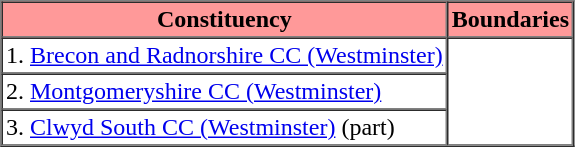<table border=1 cellpadding="2" cellspacing="0">
<tr>
<th bgcolor="#ff9999">Constituency</th>
<th bgcolor="#ff9999">Boundaries</th>
</tr>
<tr>
<td>1. <a href='#'>Brecon and Radnorshire CC (Westminster)</a></td>
<td rowspan=3></td>
</tr>
<tr>
<td>2. <a href='#'>Montgomeryshire CC (Westminster)</a></td>
</tr>
<tr>
<td>3. <a href='#'>Clwyd South CC (Westminster)</a> (part)</td>
</tr>
</table>
